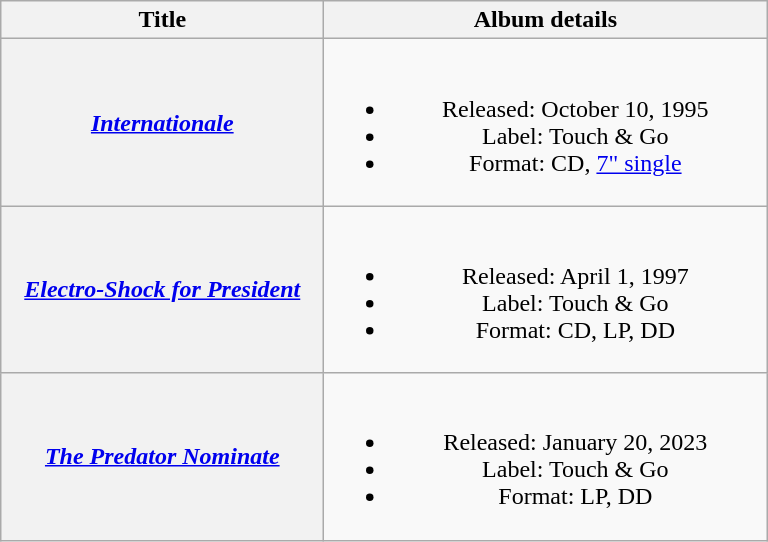<table class="wikitable plainrowheaders" style="text-align:center;" border="1">
<tr>
<th scope="col" style="width:13em;">Title</th>
<th scope="col" style="width:18em;">Album details</th>
</tr>
<tr>
<th scope="row"><em><a href='#'>Internationale</a></em></th>
<td><br><ul><li>Released: October 10, 1995</li><li>Label: Touch & Go</li><li>Format: CD, <a href='#'>7" single</a></li></ul></td>
</tr>
<tr>
<th scope="row"><em><a href='#'>Electro-Shock for President</a></em></th>
<td><br><ul><li>Released: April 1, 1997</li><li>Label: Touch & Go</li><li>Format: CD, LP, DD</li></ul></td>
</tr>
<tr>
<th scope="row"><em><a href='#'>The Predator Nominate</a></em></th>
<td><br><ul><li>Released: January 20, 2023</li><li>Label: Touch & Go</li><li>Format: LP, DD</li></ul></td>
</tr>
</table>
